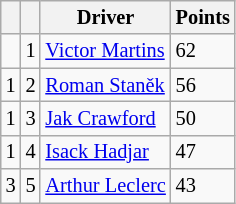<table class="wikitable" style="font-size: 85%;">
<tr>
<th></th>
<th></th>
<th>Driver</th>
<th>Points</th>
</tr>
<tr>
<td align="left"></td>
<td align="center">1</td>
<td> <a href='#'>Victor Martins</a></td>
<td>62</td>
</tr>
<tr>
<td align="left"> 1</td>
<td align="center">2</td>
<td> <a href='#'>Roman Staněk</a></td>
<td>56</td>
</tr>
<tr>
<td align="left"> 1</td>
<td align="center">3</td>
<td> <a href='#'>Jak Crawford</a></td>
<td>50</td>
</tr>
<tr>
<td align="left"> 1</td>
<td align="center">4</td>
<td> <a href='#'>Isack Hadjar</a></td>
<td>47</td>
</tr>
<tr>
<td align="left"> 3</td>
<td align="center">5</td>
<td> <a href='#'>Arthur Leclerc</a></td>
<td>43</td>
</tr>
</table>
